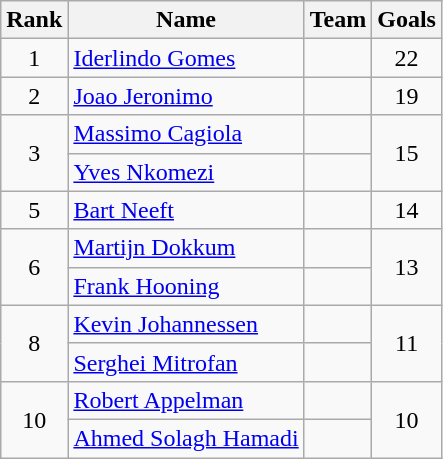<table class="wikitable sortable" style="text-align: center;">
<tr>
<th>Rank</th>
<th>Name</th>
<th>Team</th>
<th>Goals</th>
</tr>
<tr>
<td>1</td>
<td align="left"><a href='#'>Iderlindo Gomes</a></td>
<td align="left"></td>
<td>22</td>
</tr>
<tr>
<td>2</td>
<td align="left"><a href='#'>Joao Jeronimo</a></td>
<td align="left"></td>
<td>19</td>
</tr>
<tr>
<td rowspan=2>3</td>
<td align="left"><a href='#'>Massimo Cagiola</a></td>
<td align="left"></td>
<td rowspan=2>15</td>
</tr>
<tr>
<td align="left"><a href='#'>Yves Nkomezi</a></td>
<td align="left"></td>
</tr>
<tr>
<td>5</td>
<td align="left"><a href='#'>Bart Neeft</a></td>
<td align="left"></td>
<td>14</td>
</tr>
<tr>
<td rowspan=2>6</td>
<td align="left"><a href='#'>Martijn Dokkum</a></td>
<td align="left"></td>
<td rowspan=2>13</td>
</tr>
<tr>
<td align="left"><a href='#'>Frank Hooning</a></td>
<td align="left"></td>
</tr>
<tr>
<td rowspan=2>8</td>
<td align="left"><a href='#'>Kevin Johannessen</a></td>
<td align="left"></td>
<td rowspan=2>11</td>
</tr>
<tr>
<td align="left"><a href='#'>Serghei Mitrofan</a></td>
<td align="left"></td>
</tr>
<tr>
<td rowspan=2>10</td>
<td align="left"><a href='#'>Robert Appelman</a></td>
<td align="left"></td>
<td rowspan=2>10</td>
</tr>
<tr>
<td align="left"><a href='#'>Ahmed Solagh Hamadi</a></td>
<td align="left"></td>
</tr>
</table>
